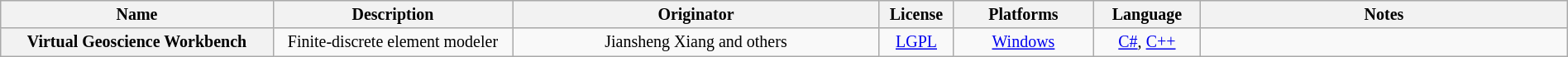<table class="wikitable sortable" style="width: 100%; table-layout: fixed; font-size: smaller; text-align: center;">
<tr style="background: #ececec">
<th style="width:16em">Name</th>
<th style="width:14em">Description</th>
<th>Originator</th>
<th style="width:4em">License</th>
<th style="width:8em">Platforms</th>
<th style="width:6em">Language</th>
<th>Notes</th>
</tr>
<tr>
<th>Virtual Geoscience Workbench</th>
<td>Finite-discrete element modeler</td>
<td>Jiansheng Xiang and others</td>
<td><a href='#'>LGPL</a></td>
<td><a href='#'>Windows</a></td>
<td><a href='#'>C#</a>, <a href='#'>C++</a></td>
<td></td>
</tr>
</table>
